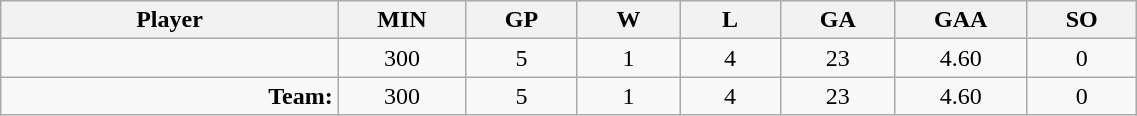<table class="wikitable sortable" width="60%">
<tr>
<th bgcolor="#DDDDFF" width="10%">Player</th>
<th width="3%" bgcolor="#DDDDFF" title="Minutes played">MIN</th>
<th width="3%" bgcolor="#DDDDFF" title="Games played in">GP</th>
<th width="3%" bgcolor="#DDDDFF" title="Wins">W</th>
<th width="3%" bgcolor="#DDDDFF"title="Losses">L</th>
<th width="3%" bgcolor="#DDDDFF" title="Goals against">GA</th>
<th width="3%" bgcolor="#DDDDFF" title="Goals against average">GAA</th>
<th width="3%" bgcolor="#DDDDFF" title="Shut-outs">SO</th>
</tr>
<tr align="center">
<td align="right"></td>
<td>300</td>
<td>5</td>
<td>1</td>
<td>4</td>
<td>23</td>
<td>4.60</td>
<td>0</td>
</tr>
<tr align="center">
<td align="right"><strong>Team:</strong></td>
<td>300</td>
<td>5</td>
<td>1</td>
<td>4</td>
<td>23</td>
<td>4.60</td>
<td>0</td>
</tr>
</table>
